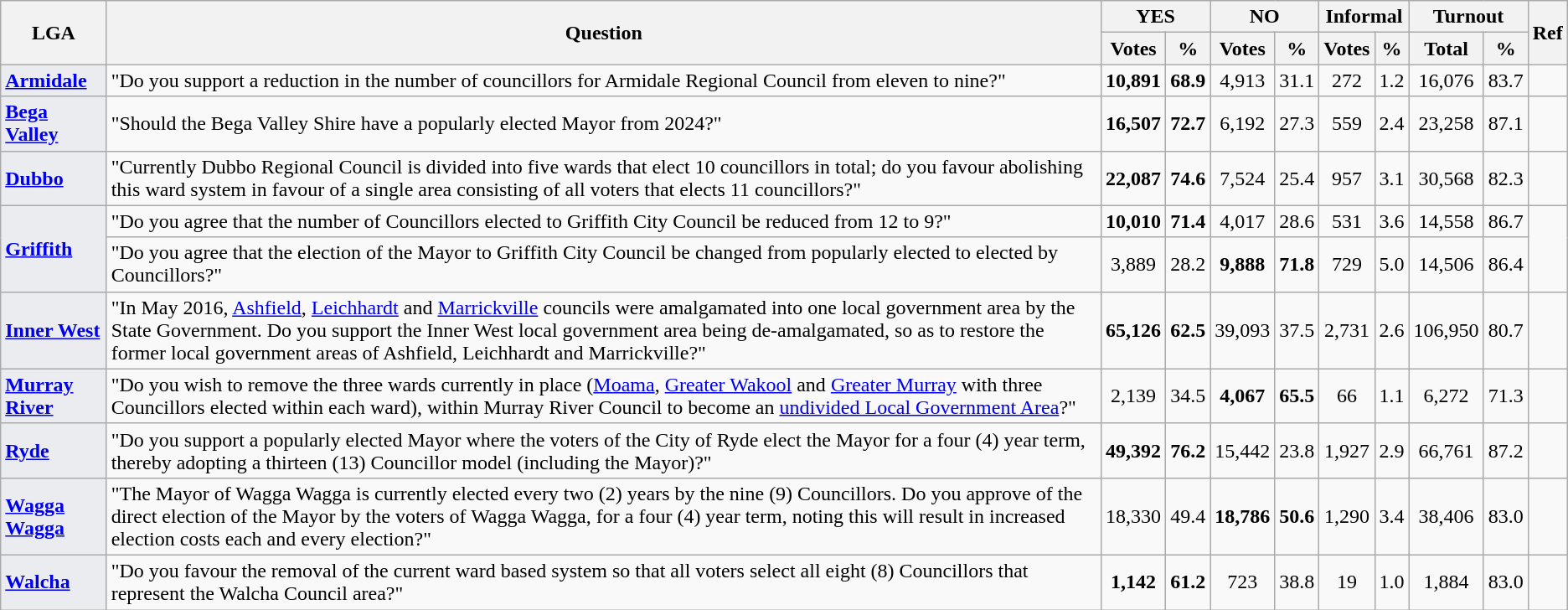<table class="wikitable sortable">
<tr>
<th rowspan="2" style="text-align:center;">LGA</th>
<th rowspan="2" style="text-align:center;">Question</th>
<th colspan="2" align="center">YES</th>
<th colspan="2" align="center">NO</th>
<th colspan="2" align="center">Informal</th>
<th colspan="2" align="center">Turnout</th>
<th rowspan="2" style="text-align:center;" class=unsortable>Ref</th>
</tr>
<tr>
<th align="center">Votes</th>
<th align="center">%</th>
<th align="center">Votes</th>
<th align="center">%</th>
<th align="center">Votes</th>
<th align="center">%</th>
<th align="center">Total</th>
<th align="center">%</th>
</tr>
<tr>
<td align="left"; style=background:#EAECF0><strong><a href='#'>Armidale</a></strong></td>
<td>"Do you support a reduction in the number of councillors for Armidale Regional Council from eleven to nine?"</td>
<td style="text-align:center;"><strong>10,891</strong></td>
<td> <strong>68.9</strong></td>
<td style="text-align:center;">4,913</td>
<td>31.1</td>
<td style="text-align:center;">272</td>
<td align="center">1.2</td>
<td style="text-align:center;">16,076</td>
<td align="center">83.7</td>
<td align="center"></td>
</tr>
<tr>
<td align="left"; style=background:#EAECF0><strong><a href='#'>Bega Valley</a></strong></td>
<td>"Should the Bega Valley Shire have a popularly elected Mayor from 2024?"</td>
<td style="text-align:center;"><strong>16,507</strong></td>
<td> <strong>72.7</strong></td>
<td style="text-align:center;">6,192</td>
<td>27.3</td>
<td style="text-align:center;">559</td>
<td align="center">2.4</td>
<td style="text-align:center;">23,258</td>
<td align="center">87.1</td>
<td align="center"></td>
</tr>
<tr>
<td align="left"; style=background:#EAECF0><strong><a href='#'>Dubbo</a></strong></td>
<td>"Currently Dubbo Regional Council is divided into five wards that elect 10 councillors in total; do you favour abolishing this ward system in favour of a single area consisting of all voters that elects 11 councillors?"</td>
<td style="text-align:center;"><strong>22,087</strong></td>
<td> <strong>74.6</strong></td>
<td style="text-align:center;">7,524</td>
<td>25.4</td>
<td style="text-align:center;">957</td>
<td align="center">3.1</td>
<td style="text-align:center;">30,568</td>
<td align="center">82.3</td>
<td align="center"></td>
</tr>
<tr>
<td rowspan="2"; align="left"; style=background:#EAECF0><strong><a href='#'>Griffith</a></strong></td>
<td>"Do you agree that the number of Councillors elected to Griffith City Council be reduced from 12 to 9?"</td>
<td style="text-align:center;"><strong>10,010</strong></td>
<td> <strong>71.4</strong></td>
<td style="text-align:center;">4,017</td>
<td>28.6</td>
<td style="text-align:center;">531</td>
<td align="center">3.6</td>
<td style="text-align:center;">14,558</td>
<td align="center">86.7</td>
<td rowspan="2"; align="center"></td>
</tr>
<tr>
<td>"Do you agree that the election of the Mayor to Griffith City Council be changed from popularly elected to elected by Councillors?"</td>
<td style="text-align:center;">3,889</td>
<td>28.2</td>
<td style="text-align:center;"><strong>9,888</strong></td>
<td> <strong>71.8</strong></td>
<td style="text-align:center;">729</td>
<td align="center">5.0</td>
<td style="text-align:center;">14,506</td>
<td align="center">86.4</td>
</tr>
<tr>
<td align="left"; style=background:#EAECF0><strong><a href='#'>Inner West</a></strong> <br> </td>
<td>"In May 2016, <a href='#'>Ashfield</a>, <a href='#'>Leichhardt</a> and <a href='#'>Marrickville</a> councils were amalgamated into one local government area by the State Government. Do you support the Inner West local government area being de-amalgamated, so as to restore the former local government areas of Ashfield, Leichhardt and Marrickville?"</td>
<td style="text-align:center;"><strong>65,126</strong></td>
<td> <strong>62.5</strong></td>
<td style="text-align:center;">39,093</td>
<td>37.5</td>
<td style="text-align:center;">2,731</td>
<td align="center">2.6</td>
<td style="text-align:center;">106,950</td>
<td align="center">80.7</td>
<td align="center"></td>
</tr>
<tr>
<td align="left"; style=background:#EAECF0><strong><a href='#'>Murray River</a></strong></td>
<td>"Do you wish to remove the three wards currently in place (<a href='#'>Moama</a>, <a href='#'>Greater Wakool</a> and <a href='#'>Greater Murray</a> with three Councillors elected within each ward), within Murray River Council to become an <a href='#'>undivided Local Government Area</a>?"</td>
<td style="text-align:center;">2,139</td>
<td>34.5</td>
<td style="text-align:center;"><strong>4,067</strong></td>
<td> <strong>65.5</strong></td>
<td style="text-align:center;">66</td>
<td align="center">1.1</td>
<td style="text-align:center;">6,272</td>
<td align="center">71.3</td>
<td align="center"></td>
</tr>
<tr>
<td align="left"; style=background:#EAECF0><strong><a href='#'>Ryde</a></strong></td>
<td>"Do you support a popularly elected Mayor where the voters of the City of Ryde elect the Mayor for a four (4) year term, thereby adopting a thirteen (13) Councillor model (including the Mayor)?"</td>
<td style="text-align:center;"><strong>49,392</strong></td>
<td> <strong>76.2</strong></td>
<td style="text-align:center;">15,442</td>
<td>23.8</td>
<td style="text-align:center;">1,927</td>
<td align="center">2.9</td>
<td style="text-align:center;">66,761</td>
<td align="center">87.2</td>
<td align="center"></td>
</tr>
<tr>
<td align="left"; style=background:#EAECF0><strong><a href='#'>Wagga Wagga</a></strong></td>
<td>"The Mayor of Wagga Wagga is currently elected every two (2) years by the nine (9) Councillors. Do you approve of the direct election of the Mayor by the voters of Wagga Wagga, for a four (4) year term, noting this will result in increased election costs each and every election?"</td>
<td style="text-align:center;">18,330</td>
<td>49.4</td>
<td style="text-align:center;"><strong>18,786</strong></td>
<td> <strong>50.6</strong></td>
<td style="text-align:center;">1,290</td>
<td align="center">3.4</td>
<td style="text-align:center;">38,406</td>
<td align="center">83.0</td>
<td align="center"></td>
</tr>
<tr>
<td align="left"; style=background:#EAECF0><strong><a href='#'>Walcha</a></strong></td>
<td>"Do you favour the removal of the current ward based system so that all voters select all eight (8) Councillors that represent the Walcha Council area?"</td>
<td style="text-align:center;"><strong>1,142</strong></td>
<td> <strong>61.2</strong></td>
<td style="text-align:center;">723</td>
<td>38.8</td>
<td style="text-align:center;">19</td>
<td align="center">1.0</td>
<td style="text-align:center;">1,884</td>
<td align="center">83.0</td>
<td align="center"></td>
</tr>
</table>
